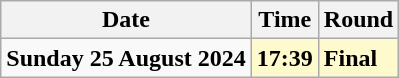<table class="wikitable">
<tr>
<th>Date</th>
<th>Time</th>
<th>Round</th>
</tr>
<tr>
<td><strong>Sunday 25 August 2024</strong></td>
<td style=background:lemonchiffon><strong>17:39</strong></td>
<td style=background:lemonchiffon><strong>Final</strong></td>
</tr>
</table>
